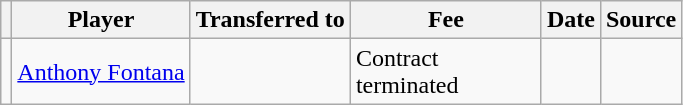<table class="wikitable plainrowheaders sortable">
<tr>
<th></th>
<th scope="col">Player</th>
<th>Transferred to</th>
<th style="width: 120px;">Fee</th>
<th scope="col">Date</th>
<th scope="col">Source</th>
</tr>
<tr>
<td align="center"></td>
<td> <a href='#'>Anthony Fontana</a></td>
<td></td>
<td>Contract terminated</td>
<td></td>
<td></td>
</tr>
</table>
